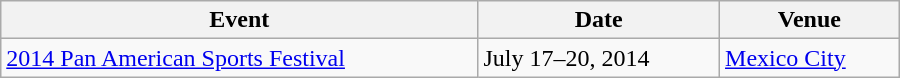<table class="wikitable" width=600>
<tr>
<th>Event</th>
<th>Date</th>
<th>Venue</th>
</tr>
<tr>
<td><a href='#'>2014 Pan American Sports Festival</a></td>
<td>July 17–20, 2014</td>
<td> <a href='#'>Mexico City</a></td>
</tr>
</table>
